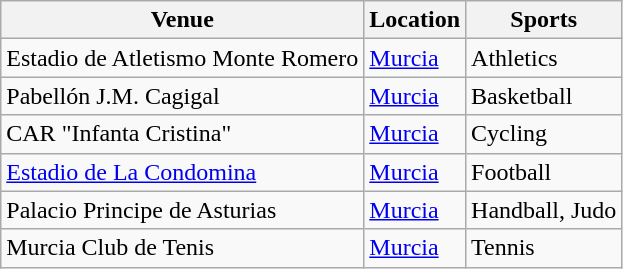<table class="wikitable">
<tr>
<th>Venue</th>
<th>Location</th>
<th>Sports</th>
</tr>
<tr>
<td>Estadio de Atletismo Monte Romero</td>
<td><a href='#'>Murcia</a></td>
<td>Athletics</td>
</tr>
<tr>
<td>Pabellón J.M. Cagigal</td>
<td><a href='#'>Murcia</a></td>
<td>Basketball</td>
</tr>
<tr>
<td>CAR "Infanta Cristina"</td>
<td><a href='#'>Murcia</a></td>
<td>Cycling</td>
</tr>
<tr>
<td><a href='#'>Estadio de La Condomina</a></td>
<td><a href='#'>Murcia</a></td>
<td>Football</td>
</tr>
<tr>
<td>Palacio Principe de Asturias</td>
<td><a href='#'>Murcia</a></td>
<td>Handball, Judo</td>
</tr>
<tr>
<td>Murcia Club de Tenis</td>
<td><a href='#'>Murcia</a></td>
<td>Tennis</td>
</tr>
</table>
